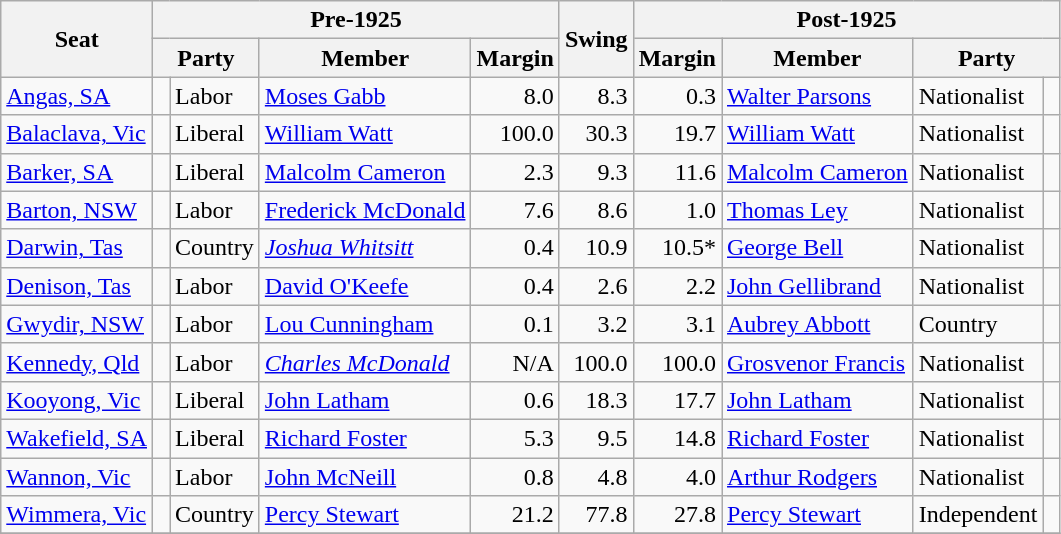<table class="wikitable">
<tr>
<th rowspan="2">Seat</th>
<th colspan="4">Pre-1925</th>
<th rowspan="2">Swing</th>
<th colspan="4">Post-1925</th>
</tr>
<tr>
<th colspan="2">Party</th>
<th>Member</th>
<th>Margin</th>
<th>Margin</th>
<th>Member</th>
<th colspan="2">Party</th>
</tr>
<tr>
<td><a href='#'>Angas, SA</a></td>
<td> </td>
<td>Labor</td>
<td><a href='#'>Moses Gabb</a></td>
<td style="text-align:right;">8.0</td>
<td style="text-align:right;">8.3</td>
<td style="text-align:right;">0.3</td>
<td><a href='#'>Walter Parsons</a></td>
<td>Nationalist</td>
<td> </td>
</tr>
<tr>
<td><a href='#'>Balaclava, Vic</a></td>
<td> </td>
<td>Liberal</td>
<td><a href='#'>William Watt</a></td>
<td style="text-align:right;">100.0</td>
<td style="text-align:right;">30.3</td>
<td style="text-align:right;">19.7</td>
<td><a href='#'>William Watt</a></td>
<td>Nationalist</td>
<td> </td>
</tr>
<tr>
<td><a href='#'>Barker, SA</a></td>
<td> </td>
<td>Liberal</td>
<td><a href='#'>Malcolm Cameron</a></td>
<td style="text-align:right;">2.3</td>
<td style="text-align:right;">9.3</td>
<td style="text-align:right;">11.6</td>
<td><a href='#'>Malcolm Cameron</a></td>
<td>Nationalist</td>
<td> </td>
</tr>
<tr>
<td><a href='#'>Barton, NSW</a></td>
<td> </td>
<td>Labor</td>
<td><a href='#'>Frederick McDonald</a></td>
<td style="text-align:right;">7.6</td>
<td style="text-align:right;">8.6</td>
<td style="text-align:right;">1.0</td>
<td><a href='#'>Thomas Ley</a></td>
<td>Nationalist</td>
<td> </td>
</tr>
<tr>
<td><a href='#'>Darwin, Tas</a></td>
<td> </td>
<td>Country</td>
<td><em><a href='#'>Joshua Whitsitt</a></em></td>
<td style="text-align:right;">0.4</td>
<td style="text-align:right;">10.9</td>
<td style="text-align:right;">10.5*</td>
<td><a href='#'>George Bell</a></td>
<td>Nationalist</td>
<td> </td>
</tr>
<tr>
<td><a href='#'>Denison, Tas</a></td>
<td> </td>
<td>Labor</td>
<td><a href='#'>David O'Keefe</a></td>
<td style="text-align:right;">0.4</td>
<td style="text-align:right;">2.6</td>
<td style="text-align:right;">2.2</td>
<td><a href='#'>John Gellibrand</a></td>
<td>Nationalist</td>
<td> </td>
</tr>
<tr>
<td><a href='#'>Gwydir, NSW</a></td>
<td> </td>
<td>Labor</td>
<td><a href='#'>Lou Cunningham</a></td>
<td style="text-align:right;">0.1</td>
<td style="text-align:right;">3.2</td>
<td style="text-align:right;">3.1</td>
<td><a href='#'>Aubrey Abbott</a></td>
<td>Country</td>
<td> </td>
</tr>
<tr>
<td><a href='#'>Kennedy, Qld</a></td>
<td> </td>
<td>Labor</td>
<td><em><a href='#'>Charles McDonald</a></em></td>
<td style="text-align:right;">N/A</td>
<td style="text-align:right;">100.0</td>
<td style="text-align:right;">100.0</td>
<td><a href='#'>Grosvenor Francis</a></td>
<td>Nationalist</td>
<td> </td>
</tr>
<tr>
<td><a href='#'>Kooyong, Vic</a></td>
<td> </td>
<td>Liberal</td>
<td><a href='#'>John Latham</a></td>
<td style="text-align:right;">0.6</td>
<td style="text-align:right;">18.3</td>
<td style="text-align:right;">17.7</td>
<td><a href='#'>John Latham</a></td>
<td>Nationalist</td>
<td> </td>
</tr>
<tr>
<td><a href='#'>Wakefield, SA</a></td>
<td> </td>
<td>Liberal</td>
<td><a href='#'>Richard Foster</a></td>
<td style="text-align:right;">5.3</td>
<td style="text-align:right;">9.5</td>
<td style="text-align:right;">14.8</td>
<td><a href='#'>Richard Foster</a></td>
<td>Nationalist</td>
<td> </td>
</tr>
<tr>
<td><a href='#'>Wannon, Vic</a></td>
<td> </td>
<td>Labor</td>
<td><a href='#'>John McNeill</a></td>
<td style="text-align:right;">0.8</td>
<td style="text-align:right;">4.8</td>
<td style="text-align:right;">4.0</td>
<td><a href='#'>Arthur Rodgers</a></td>
<td>Nationalist</td>
<td> </td>
</tr>
<tr>
<td><a href='#'>Wimmera, Vic</a></td>
<td> </td>
<td>Country</td>
<td><a href='#'>Percy Stewart</a></td>
<td style="text-align:right;">21.2</td>
<td style="text-align:right;">77.8</td>
<td style="text-align:right;">27.8</td>
<td><a href='#'>Percy Stewart</a></td>
<td>Independent</td>
<td> </td>
</tr>
<tr>
</tr>
</table>
